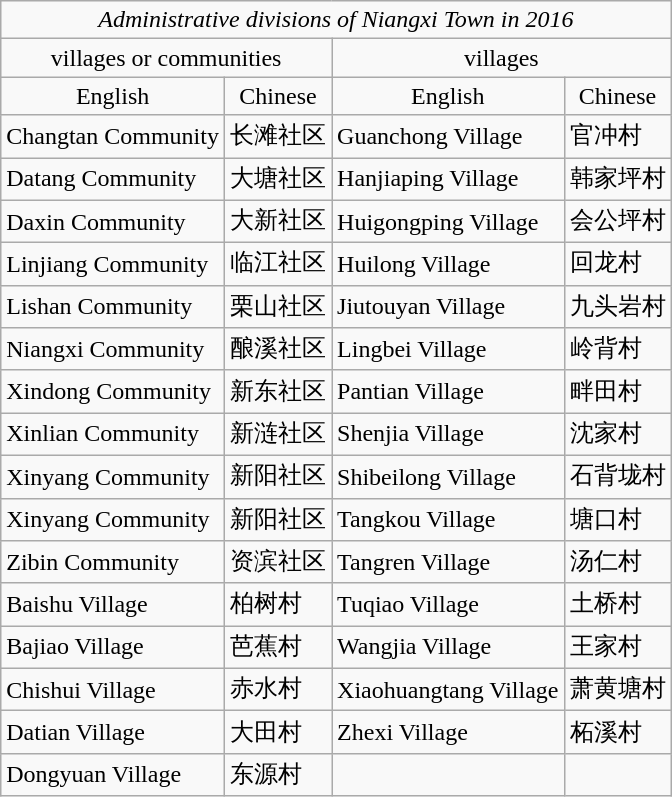<table class="wikitable">
<tr>
<td align=center colspan=4><em>Administrative divisions of Niangxi Town in 2016</em></td>
</tr>
<tr align=center>
<td align=center colspan=2>villages or communities</td>
<td align=center colspan=2>villages</td>
</tr>
<tr align=center>
<td>English</td>
<td>Chinese</td>
<td>English</td>
<td>Chinese</td>
</tr>
<tr>
<td>Changtan Community</td>
<td>长滩社区</td>
<td>Guanchong Village</td>
<td>官冲村</td>
</tr>
<tr>
<td>Datang Community</td>
<td>大塘社区</td>
<td>Hanjiaping Village</td>
<td>韩家坪村</td>
</tr>
<tr>
<td>Daxin Community</td>
<td>大新社区</td>
<td>Huigongping Village</td>
<td>会公坪村</td>
</tr>
<tr>
<td>Linjiang Community</td>
<td>临江社区</td>
<td>Huilong Village</td>
<td>回龙村</td>
</tr>
<tr>
<td>Lishan Community</td>
<td>栗山社区</td>
<td>Jiutouyan Village</td>
<td>九头岩村</td>
</tr>
<tr>
<td>Niangxi Community</td>
<td>酿溪社区</td>
<td>Lingbei Village</td>
<td>岭背村</td>
</tr>
<tr>
<td>Xindong Community</td>
<td>新东社区</td>
<td>Pantian Village</td>
<td>畔田村</td>
</tr>
<tr>
<td>Xinlian Community</td>
<td>新涟社区</td>
<td>Shenjia Village</td>
<td>沈家村</td>
</tr>
<tr>
<td>Xinyang Community</td>
<td>新阳社区</td>
<td>Shibeilong Village</td>
<td>石背垅村</td>
</tr>
<tr>
<td>Xinyang Community</td>
<td>新阳社区</td>
<td>Tangkou Village</td>
<td>塘口村</td>
</tr>
<tr>
<td>Zibin Community</td>
<td>资滨社区</td>
<td>Tangren Village</td>
<td>汤仁村</td>
</tr>
<tr>
<td>Baishu Village</td>
<td>柏树村</td>
<td>Tuqiao Village</td>
<td>土桥村</td>
</tr>
<tr>
<td>Bajiao Village</td>
<td>芭蕉村</td>
<td>Wangjia Village</td>
<td>王家村</td>
</tr>
<tr>
<td>Chishui Village</td>
<td>赤水村</td>
<td>Xiaohuangtang Village</td>
<td>萧黄塘村</td>
</tr>
<tr>
<td>Datian Village</td>
<td>大田村</td>
<td>Zhexi Village</td>
<td>柘溪村</td>
</tr>
<tr>
<td>Dongyuan Village</td>
<td>东源村</td>
<td></td>
<td></td>
</tr>
</table>
